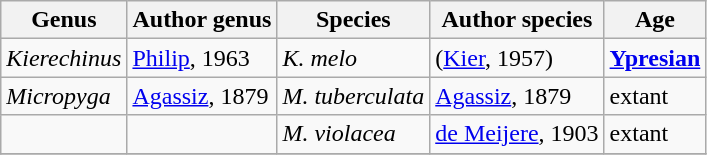<table class="wikitable">
<tr>
<th>Genus</th>
<th>Author genus</th>
<th>Species</th>
<th>Author species</th>
<th>Age</th>
</tr>
<tr>
<td><em>Kierechinus</em></td>
<td><a href='#'>Philip</a>, 1963</td>
<td><em>K. melo</em></td>
<td>(<a href='#'>Kier</a>, 1957)</td>
<td><strong><a href='#'>Ypresian</a></strong></td>
</tr>
<tr>
<td><em>Micropyga</em></td>
<td><a href='#'>Agassiz</a>, 1879</td>
<td><em>M. tuberculata</em></td>
<td><a href='#'>Agassiz</a>, 1879</td>
<td>extant</td>
</tr>
<tr>
<td></td>
<td></td>
<td><em>M. violacea</em></td>
<td><a href='#'>de Meijere</a>, 1903</td>
<td>extant</td>
</tr>
<tr>
</tr>
</table>
